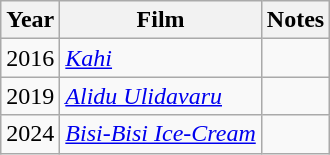<table class="wikitable sortable">
<tr>
<th>Year</th>
<th>Film</th>
<th>Notes</th>
</tr>
<tr>
<td>2016</td>
<td><em><a href='#'>Kahi</a></em></td>
<td></td>
</tr>
<tr>
<td>2019</td>
<td><em><a href='#'>Alidu Ulidavaru</a></em></td>
<td></td>
</tr>
<tr>
<td>2024</td>
<td><em><a href='#'>Bisi-Bisi Ice-Cream</a></em></td>
<td></td>
</tr>
</table>
